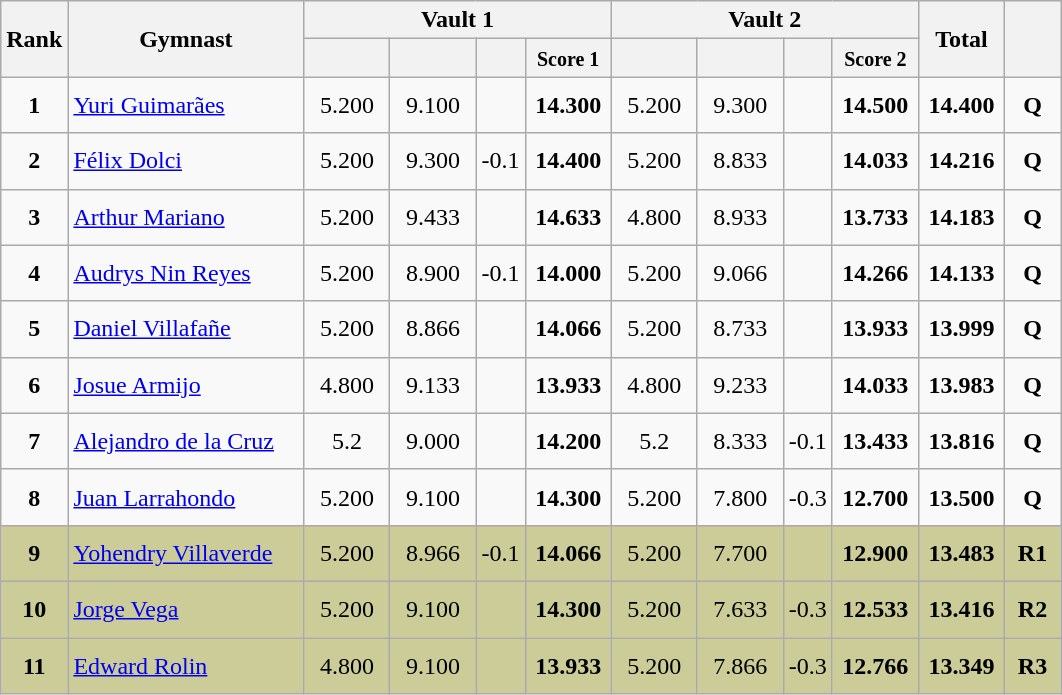<table class="wikitable sortable" style="text-align:center;">
<tr>
<th rowspan="2" style="width:15px;">Rank</th>
<th rowspan="2" style="width:150px;">Gymnast</th>
<th colspan="4">Vault 1</th>
<th colspan="4">Vault 2</th>
<th rowspan="2" style="width:50px;">Total</th>
<th rowspan="2" style="width:30px;"><small></small></th>
</tr>
<tr>
<th style="width:50px;"><small></small></th>
<th style="width:50px;"><small></small></th>
<th style="width:20px;"><small></small></th>
<th style="width:50px;"><small>Score 1</small></th>
<th style="width:50px;"><small></small></th>
<th style="width:50px;"><small></small></th>
<th style="width:20px;"><small></small></th>
<th style="width:50px;"><small>Score 2</small></th>
</tr>
<tr>
<td scope="row" style="text-align:center"><strong>1</strong></td>
<td style="height:30px; text-align:left;"> <a href='#'>Yuri Guimarães</a></td>
<td>5.200</td>
<td>9.100</td>
<td></td>
<td><strong>14.300</strong></td>
<td>5.200</td>
<td>9.300</td>
<td></td>
<td><strong>14.500</strong></td>
<td><strong>14.400</strong></td>
<td><strong>Q</strong></td>
</tr>
<tr>
<td scope="row" style="text-align:center"><strong>2</strong></td>
<td style="height:30px; text-align:left;"> <a href='#'>Félix Dolci</a></td>
<td>5.200</td>
<td>9.300</td>
<td>-0.1</td>
<td><strong>14.400</strong></td>
<td>5.200</td>
<td>8.833</td>
<td></td>
<td><strong>14.033</strong></td>
<td><strong>14.216</strong></td>
<td><strong>Q</strong></td>
</tr>
<tr>
<td scope="row" style="text-align:center"><strong>3</strong></td>
<td style="height:30px; text-align:left;"> <a href='#'>Arthur Mariano</a></td>
<td>5.200</td>
<td>9.433</td>
<td></td>
<td><strong>14.633</strong></td>
<td>4.800</td>
<td>8.933</td>
<td></td>
<td><strong>13.733</strong></td>
<td><strong>14.183</strong></td>
<td><strong>Q</strong></td>
</tr>
<tr>
<td scope="row" style="text-align:center"><strong>4</strong></td>
<td style="height:30px; text-align:left;"> <a href='#'>Audrys Nin Reyes</a></td>
<td>5.200</td>
<td>8.900</td>
<td>-0.1</td>
<td><strong>14.000</strong></td>
<td>5.200</td>
<td>9.066</td>
<td></td>
<td><strong>14.266</strong></td>
<td><strong>14.133</strong></td>
<td><strong>Q</strong></td>
</tr>
<tr>
<td scope="row" style="text-align:center"><strong>5</strong></td>
<td style="height:30px; text-align:left;"> <a href='#'>Daniel Villafañe</a></td>
<td>5.200</td>
<td>8.866</td>
<td></td>
<td><strong>14.066</strong></td>
<td>5.200</td>
<td>8.733</td>
<td></td>
<td><strong>13.933</strong></td>
<td><strong>13.999</strong></td>
<td><strong>Q</strong></td>
</tr>
<tr>
<td scope="row" style="text-align:center"><strong>6</strong></td>
<td style="height:30px; text-align:left;"> <a href='#'>Josue Armijo</a></td>
<td>4.800</td>
<td>9.133</td>
<td></td>
<td><strong>13.933</strong></td>
<td>4.800</td>
<td>9.233</td>
<td></td>
<td><strong>14.033</strong></td>
<td><strong>13.983</strong></td>
<td><strong>Q</strong></td>
</tr>
<tr>
<td scope="row" style="text-align:center"><strong>7</strong></td>
<td style="height:30px; text-align:left;"> <a href='#'>Alejandro de la Cruz</a></td>
<td>5.2</td>
<td>9.000</td>
<td></td>
<td><strong>14.200</strong></td>
<td>5.2</td>
<td>8.333</td>
<td>-0.1</td>
<td><strong>13.433</strong></td>
<td><strong>13.816</strong></td>
<td><strong>Q</strong></td>
</tr>
<tr>
<td scope="row" style="text-align:center"><strong>8</strong></td>
<td style="height:30px; text-align:left;"> <a href='#'>Juan Larrahondo</a></td>
<td>5.200</td>
<td>9.100</td>
<td></td>
<td><strong>14.300</strong></td>
<td>5.200</td>
<td>7.800</td>
<td>-0.3</td>
<td><strong>12.700</strong></td>
<td><strong>13.500</strong></td>
<td><strong>Q</strong></td>
</tr>
<tr style="background:#cccc99;">
<td scope="row" style="text-align:center"><strong>9</strong></td>
<td style="height:30px; text-align:left;"> <a href='#'>Yohendry Villaverde</a></td>
<td>5.200</td>
<td>8.966</td>
<td>-0.1</td>
<td><strong>14.066</strong></td>
<td>5.200</td>
<td>7.700</td>
<td></td>
<td><strong>12.900</strong></td>
<td><strong>13.483</strong></td>
<td><strong>R1</strong></td>
</tr>
<tr style="background:#cccc99;">
<td scope="row" style="text-align:center"><strong>10</strong></td>
<td style="height:30px; text-align:left;"> <a href='#'>Jorge Vega</a></td>
<td>5.200</td>
<td>9.100</td>
<td></td>
<td><strong>14.300</strong></td>
<td>5.200</td>
<td>7.633</td>
<td>-0.3</td>
<td><strong>12.533</strong></td>
<td><strong>13.416</strong></td>
<td><strong>R2</strong></td>
</tr>
<tr style="background:#cccc99;">
<td scope="row" style="text-align:center"><strong>11</strong></td>
<td style="height:30px; text-align:left;"> <a href='#'>Edward Rolin</a></td>
<td>4.800</td>
<td>9.100</td>
<td></td>
<td><strong>13.933</strong></td>
<td>5.200</td>
<td>7.866</td>
<td>-0.3</td>
<td><strong>12.766</strong></td>
<td><strong>13.349</strong></td>
<td><strong>R3</strong></td>
</tr>
</table>
